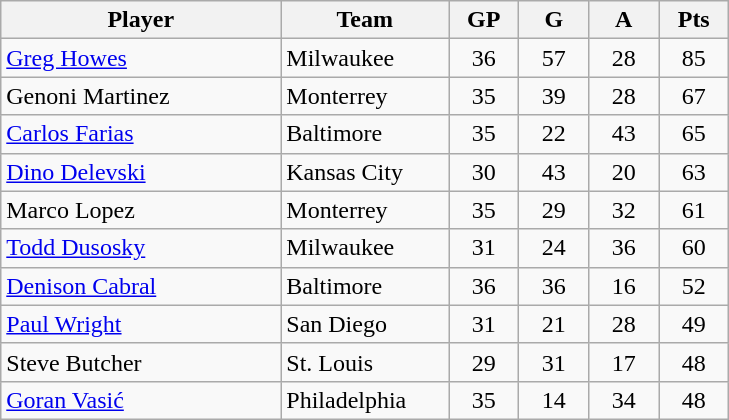<table class="wikitable">
<tr>
<th width="30%">Player</th>
<th width="18%">Team</th>
<th width="7.5%">GP</th>
<th width="7.5%">G</th>
<th width="7.5%">A</th>
<th width="7.5%">Pts</th>
</tr>
<tr align=center>
<td align=left><a href='#'>Greg Howes</a></td>
<td align=left>Milwaukee</td>
<td>36</td>
<td>57</td>
<td>28</td>
<td>85</td>
</tr>
<tr align=center>
<td align=left>Genoni Martinez</td>
<td align=left>Monterrey</td>
<td>35</td>
<td>39</td>
<td>28</td>
<td>67</td>
</tr>
<tr align=center>
<td align=left><a href='#'>Carlos Farias</a></td>
<td align=left>Baltimore</td>
<td>35</td>
<td>22</td>
<td>43</td>
<td>65</td>
</tr>
<tr align=center>
<td align=left><a href='#'>Dino Delevski</a></td>
<td align=left>Kansas City</td>
<td>30</td>
<td>43</td>
<td>20</td>
<td>63</td>
</tr>
<tr align=center>
<td align=left>Marco Lopez</td>
<td align=left>Monterrey</td>
<td>35</td>
<td>29</td>
<td>32</td>
<td>61</td>
</tr>
<tr align=center>
<td align=left><a href='#'>Todd Dusosky</a></td>
<td align=left>Milwaukee</td>
<td>31</td>
<td>24</td>
<td>36</td>
<td>60</td>
</tr>
<tr align=center>
<td align=left><a href='#'>Denison Cabral</a></td>
<td align=left>Baltimore</td>
<td>36</td>
<td>36</td>
<td>16</td>
<td>52</td>
</tr>
<tr align=center>
<td align=left><a href='#'>Paul Wright</a></td>
<td align=left>San Diego</td>
<td>31</td>
<td>21</td>
<td>28</td>
<td>49</td>
</tr>
<tr align=center>
<td align=left>Steve Butcher</td>
<td align=left>St. Louis</td>
<td>29</td>
<td>31</td>
<td>17</td>
<td>48</td>
</tr>
<tr align=center>
<td align=left><a href='#'>Goran Vasić</a></td>
<td align=left>Philadelphia</td>
<td>35</td>
<td>14</td>
<td>34</td>
<td>48</td>
</tr>
</table>
